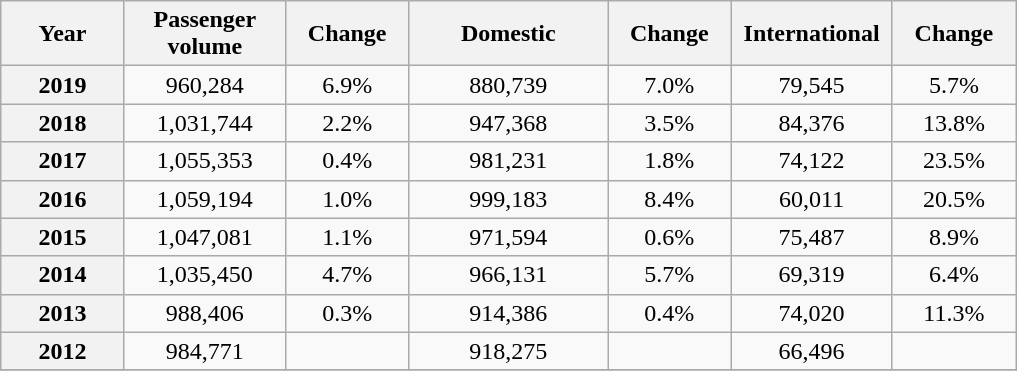<table class="wikitable sortable">
<tr>
<th style="width:75px">Year</th>
<th style="width:100px">Passenger volume</th>
<th style="width:75px">Change</th>
<th style="width:125px">Domestic</th>
<th style="width:75px">Change</th>
<th style="width:100px">International</th>
<th style="width:75px">Change</th>
</tr>
<tr style="text-align:center;">
<th>2019</th>
<td>960,284</td>
<td>6.9%</td>
<td>880,739</td>
<td>7.0%</td>
<td>79,545</td>
<td>5.7%</td>
</tr>
<tr style="text-align:center;">
<th>2018</th>
<td>1,031,744</td>
<td>2.2%</td>
<td>947,368</td>
<td>3.5%</td>
<td>84,376</td>
<td>13.8%</td>
</tr>
<tr style="text-align:center;">
<th>2017</th>
<td>1,055,353</td>
<td>0.4%</td>
<td>981,231</td>
<td>1.8%</td>
<td>74,122</td>
<td>23.5%</td>
</tr>
<tr style="text-align:center;">
<th>2016</th>
<td>1,059,194</td>
<td>1.0%</td>
<td>999,183</td>
<td>8.4%</td>
<td>60,011</td>
<td>20.5%</td>
</tr>
<tr style="text-align:center;">
<th>2015</th>
<td>1,047,081</td>
<td>1.1%</td>
<td>971,594</td>
<td>0.6%</td>
<td>75,487</td>
<td>8.9%</td>
</tr>
<tr style="text-align:center;">
<th>2014</th>
<td>1,035,450</td>
<td>4.7%</td>
<td>966,131</td>
<td>5.7%</td>
<td>69,319</td>
<td>6.4%</td>
</tr>
<tr style="text-align:center;">
<th>2013</th>
<td>988,406</td>
<td>0.3%</td>
<td>914,386</td>
<td>0.4%</td>
<td>74,020</td>
<td>11.3%</td>
</tr>
<tr style="text-align:center;">
<th>2012</th>
<td>984,771</td>
<td></td>
<td>918,275</td>
<td></td>
<td>66,496</td>
<td></td>
</tr>
<tr style="text-align:center;">
</tr>
</table>
